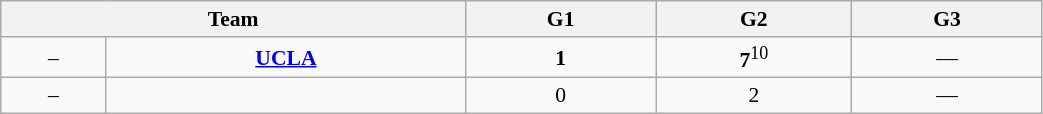<table class="wikitable" style="font-size:90%; width: 55%; text-align: center">
<tr>
<th colspan=2>Team</th>
<th>G1</th>
<th>G2</th>
<th>G3</th>
</tr>
<tr>
<td>–</td>
<td><strong><a href='#'>UCLA</a></strong></td>
<td><strong>1</strong></td>
<td><strong>7</strong><sup>10</sup></td>
<td>—</td>
</tr>
<tr>
<td>–</td>
<td></td>
<td>0</td>
<td>2</td>
<td>—</td>
</tr>
</table>
